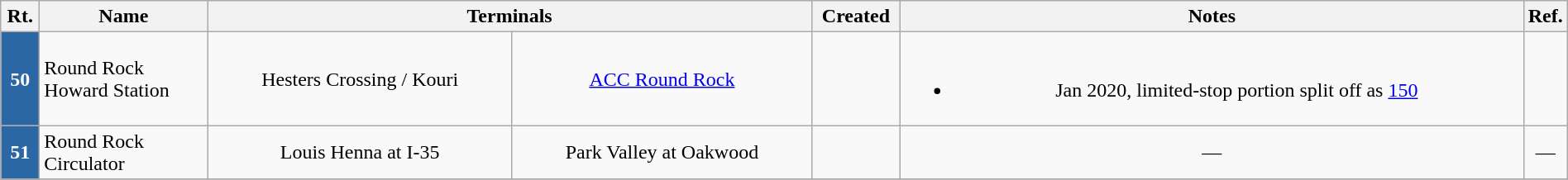<table class="wikitable sortable" style="text-align: center; width:100%;">
<tr>
<th scope="col" style="width: 1.5em;">Rt.</th>
<th scope="col" style="width: 8em;">Name</th>
<th colspan=2 class="unsortable">Terminals</th>
<th scope="col" style="width: 4em;">Created</th>
<th class="unsortable">Notes</th>
<th scope="col" style="width: 1em;" class="unsortable">Ref.</th>
</tr>
<tr>
<th style="background: #2C67A5; color:#FFFFFF;">50</th>
<td align="left">Round Rock Howard Station</td>
<td>Hesters Crossing / Kouri</td>
<td><a href='#'>ACC Round Rock</a></td>
<td></td>
<td><br><ul><li>Jan 2020, limited-stop portion split off as <a href='#'>150</a></li></ul></td>
<td></td>
</tr>
<tr>
<th style="background: #2C67A5; color:#FFFFFF;">51</th>
<td align="left">Round Rock Circulator</td>
<td>Louis Henna at I-35</td>
<td>Park Valley at Oakwood</td>
<td></td>
<td>—</td>
<td>—</td>
</tr>
<tr>
</tr>
</table>
